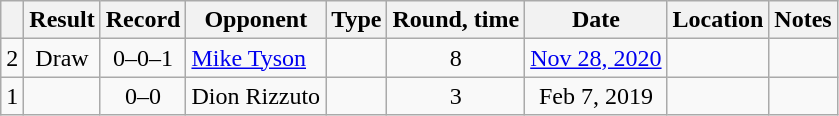<table class="wikitable" style="text-align:center">
<tr>
<th></th>
<th>Result</th>
<th>Record</th>
<th>Opponent</th>
<th>Type</th>
<th>Round, time</th>
<th>Date</th>
<th>Location</th>
<th>Notes</th>
</tr>
<tr>
<td>2</td>
<td>Draw</td>
<td>0–0–1 </td>
<td style="text-align:left;"><a href='#'>Mike Tyson</a></td>
<td></td>
<td>8</td>
<td><a href='#'>Nov 28, 2020</a></td>
<td style="text-align:left;"></td>
<td style="text-align:left;"></td>
</tr>
<tr>
<td>1</td>
<td></td>
<td>0–0 </td>
<td style="text-align:left;">Dion Rizzuto</td>
<td></td>
<td>3</td>
<td>Feb 7, 2019</td>
<td style="text-align:left;"></td>
<td style="text-align:left;"></td>
</tr>
</table>
